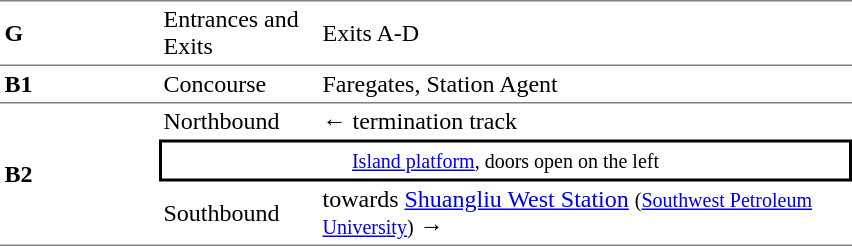<table cellspacing=0 cellpadding=3>
<tr>
<td style="border-top:solid 1px gray;border-bottom:solid 1px gray;" width=100><strong>G</strong></td>
<td style="border-top:solid 1px gray;border-bottom:solid 1px gray;" width=100>Entrances and Exits</td>
<td style="border-top:solid 1px gray;border-bottom:solid 1px gray;" width=350>Exits A-D</td>
</tr>
<tr>
<td style="border-bottom:solid 1px gray;"><strong>B1</strong></td>
<td style="border-bottom:solid 1px gray;">Concourse</td>
<td style="border-bottom:solid 1px gray;">Faregates, Station Agent</td>
</tr>
<tr>
<td style="border-bottom:solid 1px gray;" rowspan=3><strong>B2</strong></td>
<td>Northbound</td>
<td>←  termination track</td>
</tr>
<tr>
<td style="border-right:solid 2px black;border-left:solid 2px black;border-top:solid 2px black;border-bottom:solid 2px black;text-align:center;" colspan=2><small><a href='#'>Island platform</a>, doors open on the left</small></td>
</tr>
<tr>
<td style="border-bottom:solid 1px gray;">Southbound</td>
<td style="border-bottom:solid 1px gray;">  towards <a href='#'>Shuangliu West Station</a> <small>(<a href='#'>Southwest Petroleum University</a>)</small> →</td>
</tr>
</table>
